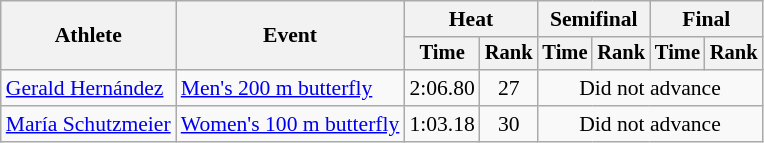<table class=wikitable style="font-size:90%">
<tr>
<th rowspan="2">Athlete</th>
<th rowspan="2">Event</th>
<th colspan="2">Heat</th>
<th colspan="2">Semifinal</th>
<th colspan="2">Final</th>
</tr>
<tr style="font-size:95%">
<th>Time</th>
<th>Rank</th>
<th>Time</th>
<th>Rank</th>
<th>Time</th>
<th>Rank</th>
</tr>
<tr align=center>
<td align=left><a href='#'>Gerald Hernández</a></td>
<td align=left><a href='#'>Men's 200 m butterfly</a></td>
<td>2:06.80</td>
<td>27</td>
<td colspan=4>Did not advance</td>
</tr>
<tr align=center>
<td align=left><a href='#'>María Schutzmeier</a></td>
<td align=left><a href='#'>Women's 100 m butterfly</a></td>
<td>1:03.18</td>
<td>30</td>
<td colspan=4>Did not advance</td>
</tr>
</table>
